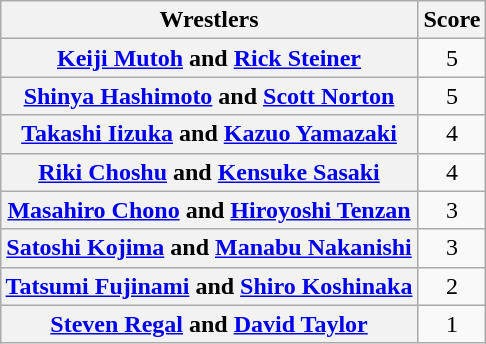<table class="wikitable" style="margin: 1em auto 1em auto;text-align:center">
<tr>
<th>Wrestlers</th>
<th>Score</th>
</tr>
<tr>
<th><a href='#'>Keiji Mutoh</a> and <a href='#'>Rick Steiner</a></th>
<td>5</td>
</tr>
<tr>
<th><a href='#'>Shinya Hashimoto</a> and <a href='#'>Scott Norton</a></th>
<td>5</td>
</tr>
<tr>
<th><a href='#'>Takashi Iizuka</a> and <a href='#'>Kazuo Yamazaki</a></th>
<td>4</td>
</tr>
<tr>
<th><a href='#'>Riki Choshu</a> and <a href='#'>Kensuke Sasaki</a></th>
<td>4</td>
</tr>
<tr>
<th><a href='#'>Masahiro Chono</a> and <a href='#'>Hiroyoshi Tenzan</a></th>
<td>3</td>
</tr>
<tr>
<th><a href='#'>Satoshi Kojima</a> and <a href='#'>Manabu Nakanishi</a></th>
<td>3</td>
</tr>
<tr>
<th><a href='#'>Tatsumi Fujinami</a> and <a href='#'>Shiro Koshinaka</a></th>
<td>2</td>
</tr>
<tr>
<th><a href='#'>Steven Regal</a> and <a href='#'>David Taylor</a></th>
<td>1</td>
</tr>
</table>
